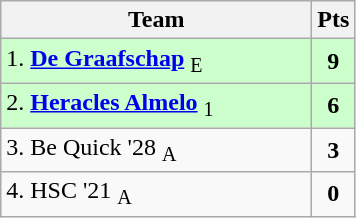<table class="wikitable" style="text-align:center; float:left; margin-right:1em">
<tr>
<th style="width:200px">Team</th>
<th width=20>Pts</th>
</tr>
<tr bgcolor=ccffcc>
<td align=left>1. <strong><a href='#'>De Graafschap</a></strong> <sub>E</sub></td>
<td><strong>9</strong></td>
</tr>
<tr bgcolor=ccffcc>
<td align=left>2. <strong><a href='#'>Heracles Almelo</a></strong> <sub>1</sub></td>
<td><strong>6</strong></td>
</tr>
<tr>
<td align=left>3. Be Quick '28 <sub>A</sub></td>
<td><strong>3</strong></td>
</tr>
<tr>
<td align=left>4. HSC '21 <sub>A</sub></td>
<td><strong>0</strong></td>
</tr>
</table>
